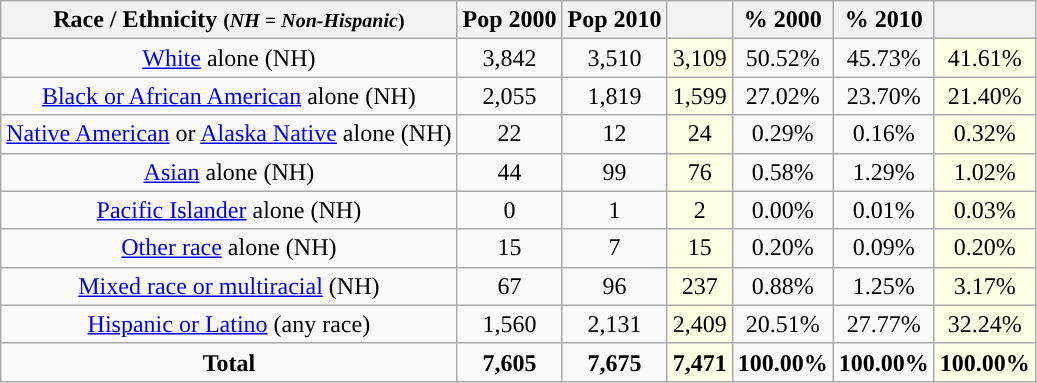<table class="wikitable" style="text-align:center;">
<tr>
<th>Race / Ethnicity <small>(<em>NH = Non-Hispanic</em>)</small></th>
<th>Pop 2000</th>
<th>Pop 2010</th>
<th></th>
<th>% 2000</th>
<th>% 2010</th>
<th></th>
</tr>
<tr>
<td><a href='#'>White</a> alone (NH)</td>
<td>3,842</td>
<td>3,510</td>
<td style='background: #ffffe6;'>3,109</td>
<td>50.52%</td>
<td>45.73%</td>
<td style='background: #ffffe6;'>41.61%</td>
</tr>
<tr>
<td><a href='#'>Black or African American</a> alone (NH)</td>
<td>2,055</td>
<td>1,819</td>
<td style='background: #ffffe6;'>1,599</td>
<td>27.02%</td>
<td>23.70%</td>
<td style='background: #ffffe6;'>21.40%</td>
</tr>
<tr>
<td><a href='#'>Native American</a> or <a href='#'>Alaska Native</a> alone (NH)</td>
<td>22</td>
<td>12</td>
<td style='background: #ffffe6;'>24</td>
<td>0.29%</td>
<td>0.16%</td>
<td style='background: #ffffe6;'>0.32%</td>
</tr>
<tr>
<td><a href='#'>Asian</a> alone (NH)</td>
<td>44</td>
<td>99</td>
<td style='background: #ffffe6;'>76</td>
<td>0.58%</td>
<td>1.29%</td>
<td style='background: #ffffe6;'>1.02%</td>
</tr>
<tr>
<td><a href='#'>Pacific Islander</a> alone (NH)</td>
<td>0</td>
<td>1</td>
<td style='background: #ffffe6;'>2</td>
<td>0.00%</td>
<td>0.01%</td>
<td style='background: #ffffe6;'>0.03%</td>
</tr>
<tr>
<td><a href='#'>Other race</a> alone (NH)</td>
<td>15</td>
<td>7</td>
<td style='background: #ffffe6;'>15</td>
<td>0.20%</td>
<td>0.09%</td>
<td style='background: #ffffe6;'>0.20%</td>
</tr>
<tr>
<td><a href='#'>Mixed race or multiracial</a> (NH)</td>
<td>67</td>
<td>96</td>
<td style='background: #ffffe6;'>237</td>
<td>0.88%</td>
<td>1.25%</td>
<td style='background: #ffffe6;'>3.17%</td>
</tr>
<tr>
<td><a href='#'>Hispanic or Latino</a> (any race)</td>
<td>1,560</td>
<td>2,131</td>
<td style='background: #ffffe6;'>2,409</td>
<td>20.51%</td>
<td>27.77%</td>
<td style='background: #ffffe6;'>32.24%</td>
</tr>
<tr>
<td><strong>Total</strong></td>
<td><strong>7,605</strong></td>
<td><strong>7,675</strong></td>
<td style='background: #ffffe6;'><strong>7,471</strong></td>
<td><strong>100.00%</strong></td>
<td><strong>100.00%</strong></td>
<td style='background: #ffffe6;'><strong>100.00%</strong></td>
</tr>
</table>
